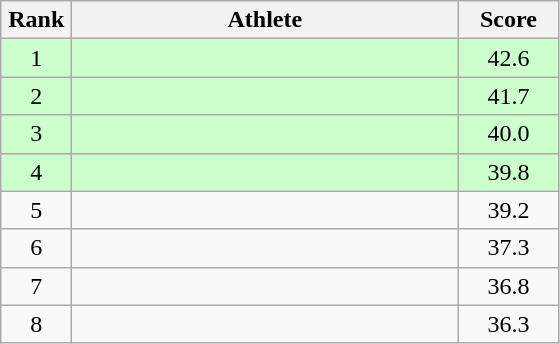<table class=wikitable style="text-align:center">
<tr>
<th width=40>Rank</th>
<th width=250>Athlete</th>
<th width=60>Score</th>
</tr>
<tr bgcolor="ccffcc">
<td>1</td>
<td align=left></td>
<td>42.6</td>
</tr>
<tr bgcolor="ccffcc">
<td>2</td>
<td align=left></td>
<td>41.7</td>
</tr>
<tr bgcolor="ccffcc">
<td>3</td>
<td align=left></td>
<td>40.0</td>
</tr>
<tr bgcolor="ccffcc">
<td>4</td>
<td align=left></td>
<td>39.8</td>
</tr>
<tr>
<td>5</td>
<td align=left></td>
<td>39.2</td>
</tr>
<tr>
<td>6</td>
<td align=left></td>
<td>37.3</td>
</tr>
<tr>
<td>7</td>
<td align=left></td>
<td>36.8</td>
</tr>
<tr>
<td>8</td>
<td align=left></td>
<td>36.3</td>
</tr>
</table>
